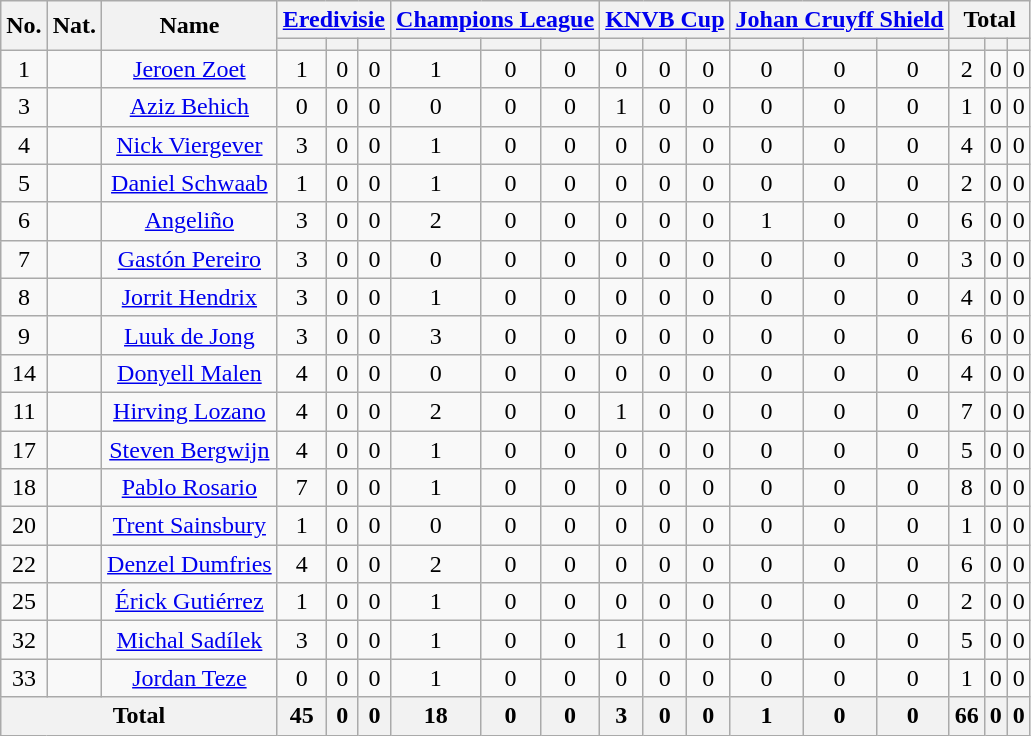<table class="wikitable sortable" style="text-align: center;">
<tr>
<th rowspan="2">No.</th>
<th rowspan="2">Nat.</th>
<th rowspan="2">Name</th>
<th colspan="3"><a href='#'>Eredivisie</a></th>
<th colspan="3"><a href='#'>Champions League</a></th>
<th colspan="3"><a href='#'>KNVB Cup</a></th>
<th colspan="3"><a href='#'>Johan Cruyff Shield</a></th>
<th colspan="3">Total</th>
</tr>
<tr>
<th></th>
<th></th>
<th></th>
<th></th>
<th></th>
<th></th>
<th></th>
<th></th>
<th></th>
<th></th>
<th></th>
<th></th>
<th></th>
<th></th>
<th></th>
</tr>
<tr>
<td>1</td>
<td></td>
<td><a href='#'>Jeroen Zoet</a></td>
<td>1</td>
<td>0</td>
<td>0</td>
<td>1</td>
<td>0</td>
<td>0</td>
<td>0</td>
<td>0</td>
<td>0</td>
<td>0</td>
<td>0</td>
<td>0</td>
<td>2</td>
<td>0</td>
<td>0</td>
</tr>
<tr>
<td>3</td>
<td></td>
<td><a href='#'>Aziz Behich</a></td>
<td>0</td>
<td>0</td>
<td>0</td>
<td>0</td>
<td>0</td>
<td>0</td>
<td>1</td>
<td>0</td>
<td>0</td>
<td>0</td>
<td>0</td>
<td>0</td>
<td>1</td>
<td>0</td>
<td>0</td>
</tr>
<tr>
<td>4</td>
<td></td>
<td><a href='#'>Nick Viergever</a></td>
<td>3</td>
<td>0</td>
<td>0</td>
<td>1</td>
<td>0</td>
<td>0</td>
<td>0</td>
<td>0</td>
<td>0</td>
<td>0</td>
<td>0</td>
<td>0</td>
<td>4</td>
<td>0</td>
<td>0</td>
</tr>
<tr>
<td>5</td>
<td></td>
<td><a href='#'>Daniel Schwaab</a></td>
<td>1</td>
<td>0</td>
<td>0</td>
<td>1</td>
<td>0</td>
<td>0</td>
<td>0</td>
<td>0</td>
<td>0</td>
<td>0</td>
<td>0</td>
<td>0</td>
<td>2</td>
<td>0</td>
<td>0</td>
</tr>
<tr>
<td>6</td>
<td></td>
<td><a href='#'>Angeliño</a></td>
<td>3</td>
<td>0</td>
<td>0</td>
<td>2</td>
<td>0</td>
<td>0</td>
<td>0</td>
<td>0</td>
<td>0</td>
<td>1</td>
<td>0</td>
<td>0</td>
<td>6</td>
<td>0</td>
<td>0</td>
</tr>
<tr>
<td>7</td>
<td></td>
<td><a href='#'>Gastón Pereiro</a></td>
<td>3</td>
<td>0</td>
<td>0</td>
<td>0</td>
<td>0</td>
<td>0</td>
<td>0</td>
<td>0</td>
<td>0</td>
<td>0</td>
<td>0</td>
<td>0</td>
<td>3</td>
<td>0</td>
<td>0</td>
</tr>
<tr>
<td>8</td>
<td></td>
<td><a href='#'>Jorrit Hendrix</a></td>
<td>3</td>
<td>0</td>
<td>0</td>
<td>1</td>
<td>0</td>
<td>0</td>
<td>0</td>
<td>0</td>
<td>0</td>
<td>0</td>
<td>0</td>
<td>0</td>
<td>4</td>
<td>0</td>
<td>0</td>
</tr>
<tr>
<td>9</td>
<td></td>
<td><a href='#'>Luuk de Jong</a></td>
<td>3</td>
<td>0</td>
<td>0</td>
<td>3</td>
<td>0</td>
<td>0</td>
<td>0</td>
<td>0</td>
<td>0</td>
<td>0</td>
<td>0</td>
<td>0</td>
<td>6</td>
<td>0</td>
<td>0</td>
</tr>
<tr>
<td>14</td>
<td></td>
<td><a href='#'>Donyell Malen</a></td>
<td>4</td>
<td>0</td>
<td>0</td>
<td>0</td>
<td>0</td>
<td>0</td>
<td>0</td>
<td>0</td>
<td>0</td>
<td>0</td>
<td>0</td>
<td>0</td>
<td>4</td>
<td>0</td>
<td>0</td>
</tr>
<tr>
<td>11</td>
<td></td>
<td><a href='#'>Hirving Lozano</a></td>
<td>4</td>
<td>0</td>
<td>0</td>
<td>2</td>
<td>0</td>
<td>0</td>
<td>1</td>
<td>0</td>
<td>0</td>
<td>0</td>
<td>0</td>
<td>0</td>
<td>7</td>
<td>0</td>
<td>0</td>
</tr>
<tr>
<td>17</td>
<td></td>
<td><a href='#'>Steven Bergwijn</a></td>
<td>4</td>
<td>0</td>
<td>0</td>
<td>1</td>
<td>0</td>
<td>0</td>
<td>0</td>
<td>0</td>
<td>0</td>
<td>0</td>
<td>0</td>
<td>0</td>
<td>5</td>
<td>0</td>
<td>0</td>
</tr>
<tr>
<td>18</td>
<td></td>
<td><a href='#'>Pablo Rosario</a></td>
<td>7</td>
<td>0</td>
<td>0</td>
<td>1</td>
<td>0</td>
<td>0</td>
<td>0</td>
<td>0</td>
<td>0</td>
<td>0</td>
<td>0</td>
<td>0</td>
<td>8</td>
<td>0</td>
<td>0</td>
</tr>
<tr>
<td>20</td>
<td></td>
<td><a href='#'>Trent Sainsbury</a></td>
<td>1</td>
<td>0</td>
<td>0</td>
<td>0</td>
<td>0</td>
<td>0</td>
<td>0</td>
<td>0</td>
<td>0</td>
<td>0</td>
<td>0</td>
<td>0</td>
<td>1</td>
<td>0</td>
<td>0</td>
</tr>
<tr>
<td>22</td>
<td></td>
<td><a href='#'>Denzel Dumfries</a></td>
<td>4</td>
<td>0</td>
<td>0</td>
<td>2</td>
<td>0</td>
<td>0</td>
<td>0</td>
<td>0</td>
<td>0</td>
<td>0</td>
<td>0</td>
<td>0</td>
<td>6</td>
<td>0</td>
<td>0</td>
</tr>
<tr>
<td>25</td>
<td></td>
<td><a href='#'>Érick Gutiérrez</a></td>
<td>1</td>
<td>0</td>
<td>0</td>
<td>1</td>
<td>0</td>
<td>0</td>
<td>0</td>
<td>0</td>
<td>0</td>
<td>0</td>
<td>0</td>
<td>0</td>
<td>2</td>
<td>0</td>
<td>0</td>
</tr>
<tr>
<td>32</td>
<td></td>
<td><a href='#'>Michal Sadílek</a></td>
<td>3</td>
<td>0</td>
<td>0</td>
<td>1</td>
<td>0</td>
<td>0</td>
<td>1</td>
<td>0</td>
<td>0</td>
<td>0</td>
<td>0</td>
<td>0</td>
<td>5</td>
<td>0</td>
<td>0</td>
</tr>
<tr>
<td>33</td>
<td></td>
<td><a href='#'>Jordan Teze</a></td>
<td>0</td>
<td>0</td>
<td>0</td>
<td>1</td>
<td>0</td>
<td>0</td>
<td>0</td>
<td>0</td>
<td>0</td>
<td>0</td>
<td>0</td>
<td>0</td>
<td>1</td>
<td>0</td>
<td>0</td>
</tr>
<tr>
<th colspan=3>Total</th>
<th>45</th>
<th>0</th>
<th>0</th>
<th>18</th>
<th>0</th>
<th>0</th>
<th>3</th>
<th>0</th>
<th>0</th>
<th>1</th>
<th>0</th>
<th>0</th>
<th>66</th>
<th>0</th>
<th>0</th>
</tr>
</table>
